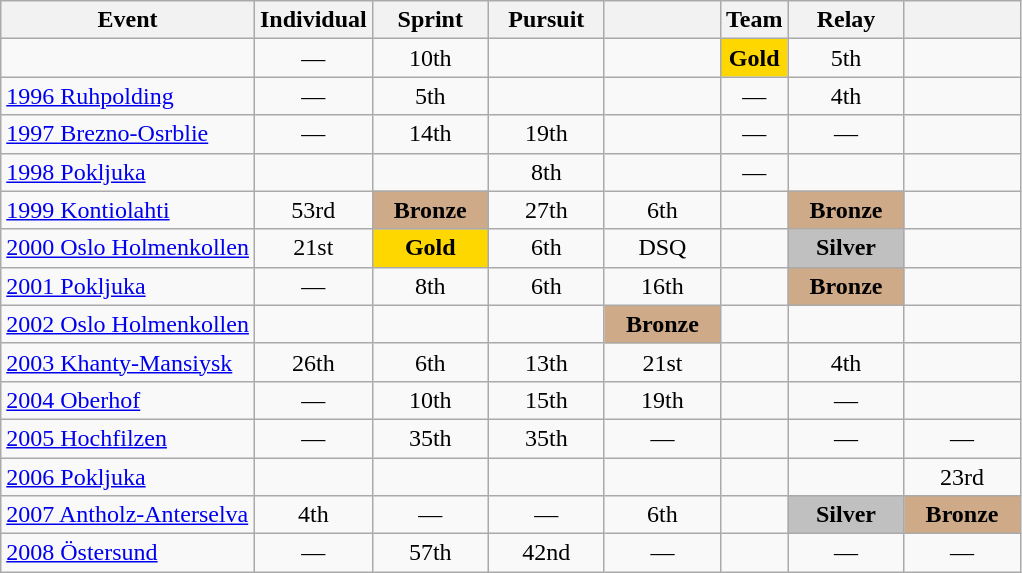<table class="wikitable" style="text-align: center;">
<tr ">
<th>Event</th>
<th>Individual</th>
<th>Sprint</th>
<th>Pursuit</th>
<th></th>
<th>Team</th>
<th>Relay</th>
<th></th>
</tr>
<tr>
<td align=left></td>
<td>—</td>
<td>10th</td>
<td></td>
<td></td>
<td style="background:gold;"><strong>Gold</strong></td>
<td>5th</td>
<td></td>
</tr>
<tr>
<td align=left> <a href='#'>1996 Ruhpolding</a></td>
<td>—</td>
<td>5th</td>
<td></td>
<td></td>
<td>—</td>
<td>4th</td>
<td></td>
</tr>
<tr>
<td align=left> <a href='#'>1997 Brezno-Osrblie</a></td>
<td>—</td>
<td>14th</td>
<td>19th</td>
<td></td>
<td>—</td>
<td>—</td>
<td></td>
</tr>
<tr>
<td align=left> <a href='#'>1998 Pokljuka</a></td>
<td></td>
<td></td>
<td>8th</td>
<td></td>
<td>—</td>
<td></td>
<td></td>
</tr>
<tr>
<td align=left> <a href='#'>1999 Kontiolahti</a></td>
<td>53rd</td>
<td style="background:#cfaa88;"><strong>Bronze</strong></td>
<td>27th</td>
<td>6th</td>
<td></td>
<td style="background:#cfaa88;"><strong>Bronze</strong></td>
<td></td>
</tr>
<tr>
<td align=left> <a href='#'>2000 Oslo Holmenkollen</a></td>
<td>21st</td>
<td style="background:gold;"><strong>Gold</strong></td>
<td>6th</td>
<td>DSQ</td>
<td></td>
<td style="background:silver;"><strong>Silver</strong></td>
<td></td>
</tr>
<tr>
<td align=left> <a href='#'>2001 Pokljuka</a></td>
<td>—</td>
<td>8th</td>
<td>6th</td>
<td>16th</td>
<td></td>
<td style="background:#cfaa88;"><strong>Bronze</strong></td>
<td></td>
</tr>
<tr>
<td align=left> <a href='#'>2002 Oslo Holmenkollen</a></td>
<td></td>
<td></td>
<td></td>
<td style="background:#cfaa88;"><strong>Bronze</strong></td>
<td></td>
<td></td>
<td></td>
</tr>
<tr>
<td align=left> <a href='#'>2003 Khanty-Mansiysk</a></td>
<td>26th</td>
<td>6th</td>
<td>13th</td>
<td>21st</td>
<td></td>
<td>4th</td>
<td></td>
</tr>
<tr>
<td align=left> <a href='#'>2004 Oberhof</a></td>
<td style="text-align:center; width:70px;">—</td>
<td style="text-align:center; width:70px;">10th</td>
<td style="text-align:center; width:70px;">15th</td>
<td style="text-align:center; width:70px;">19th</td>
<td></td>
<td style="text-align:center; width:70px;">—</td>
<td></td>
</tr>
<tr>
<td align=left> <a href='#'>2005 Hochfilzen</a></td>
<td>—</td>
<td>35th</td>
<td>35th</td>
<td>—</td>
<td></td>
<td>—</td>
<td>—</td>
</tr>
<tr>
<td align=left> <a href='#'>2006 Pokljuka</a></td>
<td></td>
<td></td>
<td></td>
<td></td>
<td></td>
<td></td>
<td style="text-align:center; width:70px;">23rd</td>
</tr>
<tr>
<td align=left> <a href='#'>2007 Antholz-Anterselva</a></td>
<td>4th</td>
<td>—</td>
<td>—</td>
<td>6th</td>
<td></td>
<td style="background:silver;"><strong>Silver</strong></td>
<td style="background:#cfaa88;"><strong>Bronze</strong></td>
</tr>
<tr>
<td align=left> <a href='#'>2008 Östersund</a></td>
<td>—</td>
<td>57th</td>
<td>42nd</td>
<td>—</td>
<td></td>
<td>—</td>
<td>—</td>
</tr>
</table>
